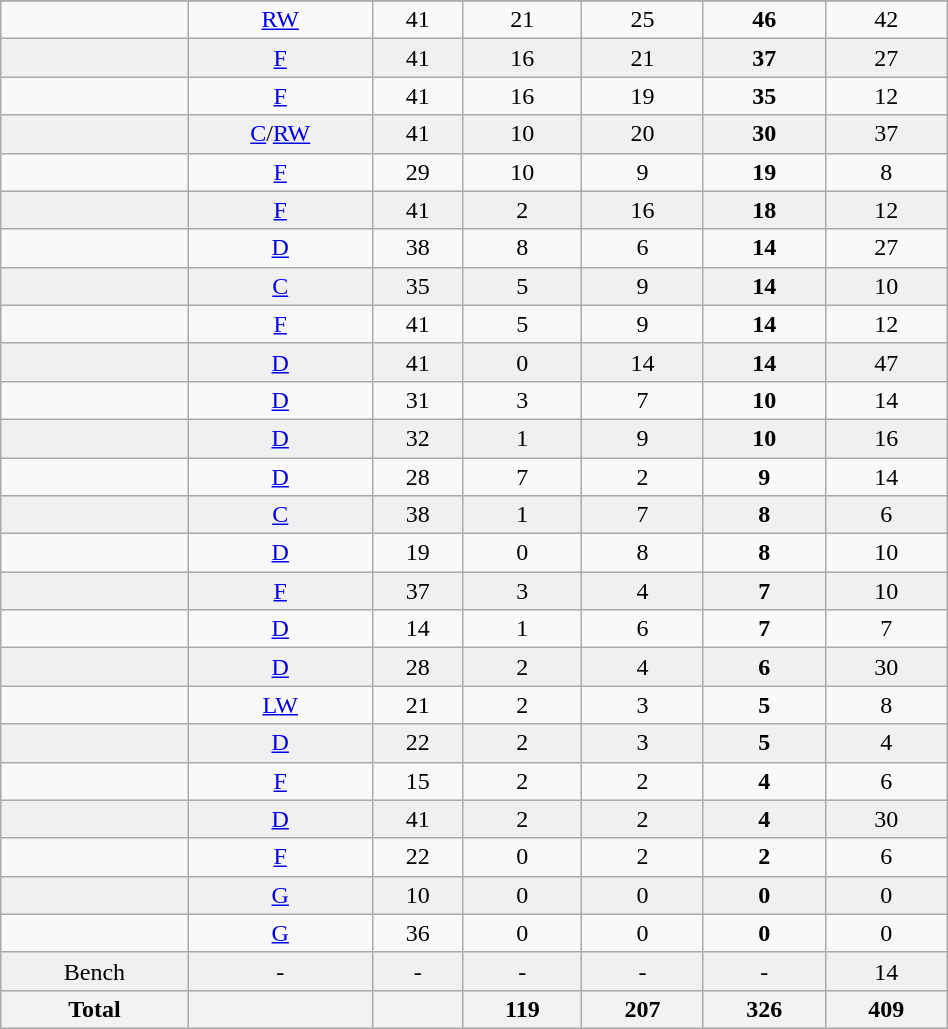<table class="wikitable sortable" width ="50%">
<tr align="center">
</tr>
<tr align="center" bgcolor="">
<td></td>
<td><a href='#'>RW</a></td>
<td>41</td>
<td>21</td>
<td>25</td>
<td><strong>46</strong></td>
<td>42</td>
</tr>
<tr align="center" bgcolor="f0f0f0">
<td></td>
<td><a href='#'>F</a></td>
<td>41</td>
<td>16</td>
<td>21</td>
<td><strong>37</strong></td>
<td>27</td>
</tr>
<tr align="center" bgcolor="">
<td></td>
<td><a href='#'>F</a></td>
<td>41</td>
<td>16</td>
<td>19</td>
<td><strong>35</strong></td>
<td>12</td>
</tr>
<tr align="center" bgcolor="f0f0f0">
<td></td>
<td><a href='#'>C</a>/<a href='#'>RW</a></td>
<td>41</td>
<td>10</td>
<td>20</td>
<td><strong>30</strong></td>
<td>37</td>
</tr>
<tr align="center" bgcolor="">
<td></td>
<td><a href='#'>F</a></td>
<td>29</td>
<td>10</td>
<td>9</td>
<td><strong>19</strong></td>
<td>8</td>
</tr>
<tr align="center" bgcolor="f0f0f0">
<td></td>
<td><a href='#'>F</a></td>
<td>41</td>
<td>2</td>
<td>16</td>
<td><strong>18</strong></td>
<td>12</td>
</tr>
<tr align="center" bgcolor="">
<td></td>
<td><a href='#'>D</a></td>
<td>38</td>
<td>8</td>
<td>6</td>
<td><strong>14</strong></td>
<td>27</td>
</tr>
<tr align="center" bgcolor="f0f0f0">
<td></td>
<td><a href='#'>C</a></td>
<td>35</td>
<td>5</td>
<td>9</td>
<td><strong>14</strong></td>
<td>10</td>
</tr>
<tr align="center" bgcolor="">
<td></td>
<td><a href='#'>F</a></td>
<td>41</td>
<td>5</td>
<td>9</td>
<td><strong>14</strong></td>
<td>12</td>
</tr>
<tr align="center" bgcolor="f0f0f0">
<td></td>
<td><a href='#'>D</a></td>
<td>41</td>
<td>0</td>
<td>14</td>
<td><strong>14</strong></td>
<td>47</td>
</tr>
<tr align="center" bgcolor="">
<td></td>
<td><a href='#'>D</a></td>
<td>31</td>
<td>3</td>
<td>7</td>
<td><strong>10</strong></td>
<td>14</td>
</tr>
<tr align="center" bgcolor="f0f0f0">
<td></td>
<td><a href='#'>D</a></td>
<td>32</td>
<td>1</td>
<td>9</td>
<td><strong>10</strong></td>
<td>16</td>
</tr>
<tr align="center" bgcolor="">
<td></td>
<td><a href='#'>D</a></td>
<td>28</td>
<td>7</td>
<td>2</td>
<td><strong>9</strong></td>
<td>14</td>
</tr>
<tr align="center" bgcolor="f0f0f0">
<td></td>
<td><a href='#'>C</a></td>
<td>38</td>
<td>1</td>
<td>7</td>
<td><strong>8</strong></td>
<td>6</td>
</tr>
<tr align="center" bgcolor="">
<td></td>
<td><a href='#'>D</a></td>
<td>19</td>
<td>0</td>
<td>8</td>
<td><strong>8</strong></td>
<td>10</td>
</tr>
<tr align="center" bgcolor="f0f0f0">
<td></td>
<td><a href='#'>F</a></td>
<td>37</td>
<td>3</td>
<td>4</td>
<td><strong>7</strong></td>
<td>10</td>
</tr>
<tr align="center" bgcolor="">
<td></td>
<td><a href='#'>D</a></td>
<td>14</td>
<td>1</td>
<td>6</td>
<td><strong>7</strong></td>
<td>7</td>
</tr>
<tr align="center" bgcolor="f0f0f0">
<td></td>
<td><a href='#'>D</a></td>
<td>28</td>
<td>2</td>
<td>4</td>
<td><strong>6</strong></td>
<td>30</td>
</tr>
<tr align="center" bgcolor="">
<td></td>
<td><a href='#'>LW</a></td>
<td>21</td>
<td>2</td>
<td>3</td>
<td><strong>5</strong></td>
<td>8</td>
</tr>
<tr align="center" bgcolor="f0f0f0">
<td></td>
<td><a href='#'>D</a></td>
<td>22</td>
<td>2</td>
<td>3</td>
<td><strong>5</strong></td>
<td>4</td>
</tr>
<tr align="center" bgcolor="">
<td></td>
<td><a href='#'>F</a></td>
<td>15</td>
<td>2</td>
<td>2</td>
<td><strong>4</strong></td>
<td>6</td>
</tr>
<tr align="center" bgcolor="f0f0f0">
<td></td>
<td><a href='#'>D</a></td>
<td>41</td>
<td>2</td>
<td>2</td>
<td><strong>4</strong></td>
<td>30</td>
</tr>
<tr align="center" bgcolor="">
<td></td>
<td><a href='#'>F</a></td>
<td>22</td>
<td>0</td>
<td>2</td>
<td><strong>2</strong></td>
<td>6</td>
</tr>
<tr align="center" bgcolor="f0f0f0">
<td></td>
<td><a href='#'>G</a></td>
<td>10</td>
<td>0</td>
<td>0</td>
<td><strong>0</strong></td>
<td>0</td>
</tr>
<tr align="center" bgcolor="">
<td></td>
<td><a href='#'>G</a></td>
<td>36</td>
<td>0</td>
<td>0</td>
<td><strong>0</strong></td>
<td>0</td>
</tr>
<tr align="center" bgcolor="f0f0f0">
<td>Bench</td>
<td>-</td>
<td>-</td>
<td>-</td>
<td>-</td>
<td>-</td>
<td>14</td>
</tr>
<tr>
<th>Total</th>
<th></th>
<th></th>
<th>119</th>
<th>207</th>
<th>326</th>
<th>409</th>
</tr>
</table>
